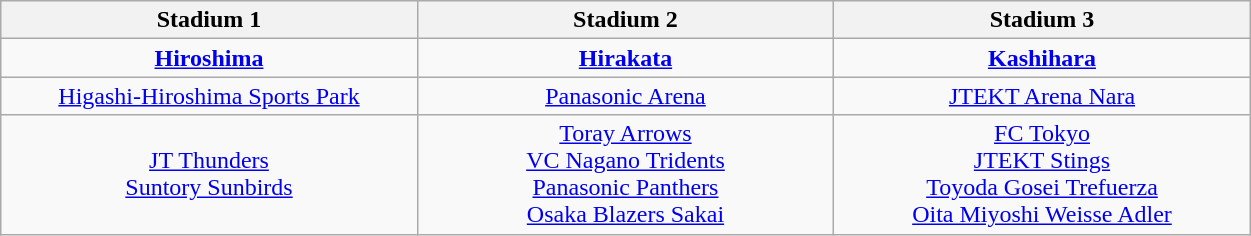<table class=wikitable style=text-align:center>
<tr>
<th width=25%>Stadium 1</th>
<th width=25%>Stadium 2</th>
<th width=25%>Stadium 3</th>
</tr>
<tr>
<td><strong><a href='#'>Hiroshima</a></strong></td>
<td><strong><a href='#'>Hirakata</a></strong></td>
<td><strong><a href='#'>Kashihara</a></strong></td>
</tr>
<tr>
<td><a href='#'>Higashi-Hiroshima Sports Park</a></td>
<td><a href='#'>Panasonic Arena</a></td>
<td><a href='#'>JTEKT Arena Nara</a></td>
</tr>
<tr>
<td><a href='#'>JT Thunders</a><br><a href='#'>Suntory Sunbirds</a></td>
<td><a href='#'>Toray Arrows</a><br><a href='#'>VC Nagano Tridents</a><br><a href='#'>Panasonic Panthers</a><br><a href='#'>Osaka Blazers Sakai</a></td>
<td><a href='#'>FC Tokyo</a><br><a href='#'>JTEKT Stings</a><br><a href='#'>Toyoda Gosei Trefuerza</a><br><a href='#'>Oita Miyoshi Weisse Adler</a></td>
</tr>
</table>
